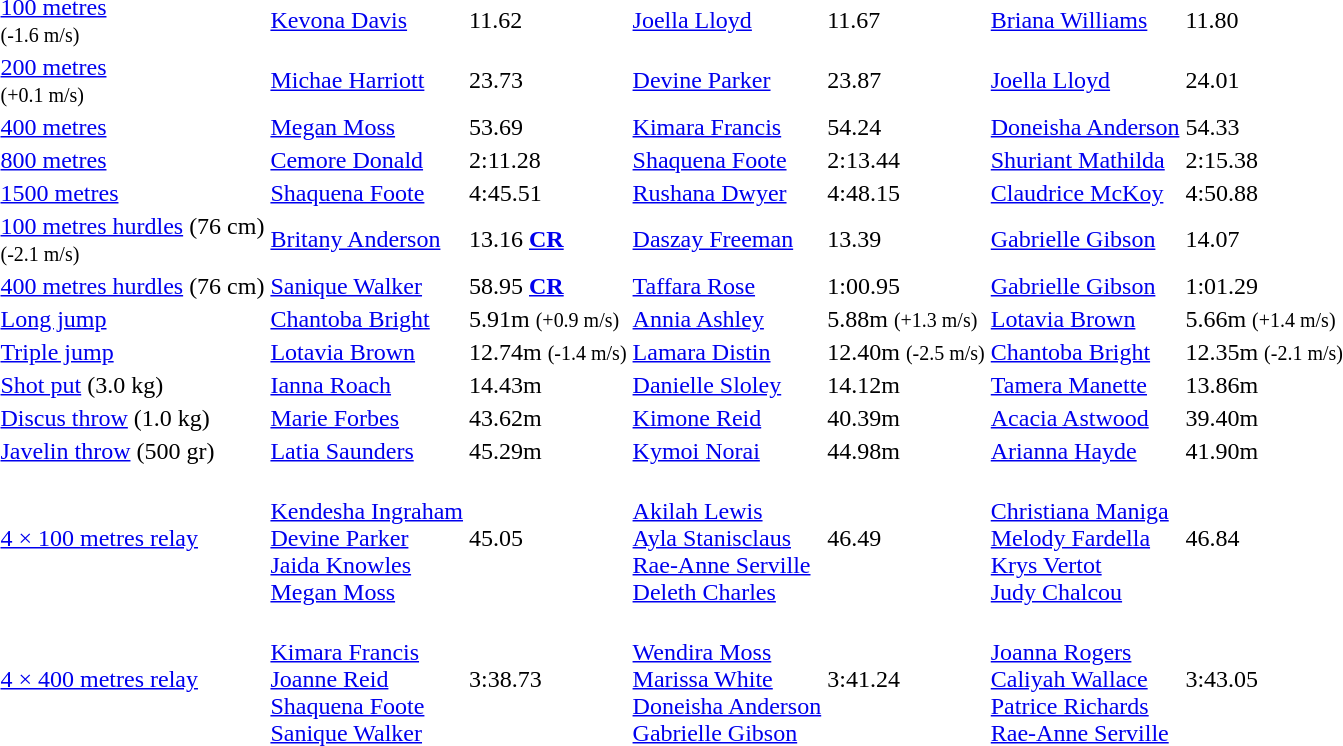<table>
<tr>
<td><a href='#'>100 metres</a> <br> <small>(-1.6 m/s)</small></td>
<td align=left><a href='#'>Kevona Davis</a> <br> </td>
<td>11.62</td>
<td align=left><a href='#'>Joella Lloyd</a> <br> </td>
<td>11.67</td>
<td align=left><a href='#'>Briana Williams</a> <br> </td>
<td>11.80</td>
</tr>
<tr>
<td><a href='#'>200 metres</a> <br> <small>(+0.1 m/s)</small></td>
<td align=left><a href='#'>Michae Harriott</a> <br> </td>
<td>23.73</td>
<td align=left><a href='#'>Devine Parker</a> <br> </td>
<td>23.87</td>
<td align=left><a href='#'>Joella Lloyd</a> <br> </td>
<td>24.01</td>
</tr>
<tr>
<td><a href='#'>400 metres</a></td>
<td align=left><a href='#'>Megan Moss</a> <br> </td>
<td>53.69</td>
<td align=left><a href='#'>Kimara Francis</a> <br> </td>
<td>54.24</td>
<td align=left><a href='#'>Doneisha Anderson</a> <br> </td>
<td>54.33</td>
</tr>
<tr>
<td><a href='#'>800 metres</a></td>
<td align=left><a href='#'>Cemore Donald</a> <br> </td>
<td>2:11.28</td>
<td align=left><a href='#'>Shaquena Foote</a> <br> </td>
<td>2:13.44</td>
<td align=left><a href='#'>Shuriant Mathilda</a> <br> </td>
<td>2:15.38</td>
</tr>
<tr>
<td><a href='#'>1500 metres</a></td>
<td align=left><a href='#'>Shaquena Foote</a> <br> </td>
<td>4:45.51</td>
<td align=left><a href='#'>Rushana Dwyer</a> <br> </td>
<td>4:48.15</td>
<td align=left><a href='#'>Claudrice McKoy</a> <br> </td>
<td>4:50.88</td>
</tr>
<tr>
<td><a href='#'>100 metres hurdles</a> (76 cm) <br> <small>(-2.1 m/s)</small></td>
<td align=left><a href='#'>Britany Anderson</a> <br> </td>
<td>13.16 <strong><a href='#'>CR</a></strong></td>
<td align=left><a href='#'>Daszay Freeman</a> <br> </td>
<td>13.39</td>
<td align=left><a href='#'>Gabrielle Gibson</a> <br> </td>
<td>14.07</td>
</tr>
<tr>
<td><a href='#'>400 metres hurdles</a> (76 cm)</td>
<td align=left><a href='#'>Sanique Walker</a> <br> </td>
<td>58.95 <strong><a href='#'>CR</a></strong></td>
<td align=left><a href='#'>Taffara Rose</a> <br> </td>
<td>1:00.95</td>
<td align=left><a href='#'>Gabrielle Gibson</a> <br> </td>
<td>1:01.29</td>
</tr>
<tr>
<td><a href='#'>Long jump</a></td>
<td align=left><a href='#'>Chantoba Bright</a> <br> </td>
<td>5.91m <small>(+0.9 m/s)</small></td>
<td align=left><a href='#'>Annia Ashley</a> <br> </td>
<td>5.88m <small>(+1.3 m/s)</small></td>
<td align=left><a href='#'>Lotavia Brown</a> <br> </td>
<td>5.66m <small>(+1.4 m/s)</small></td>
</tr>
<tr>
<td><a href='#'>Triple jump</a></td>
<td align=left><a href='#'>Lotavia Brown</a> <br> </td>
<td>12.74m <small>(-1.4 m/s)</small></td>
<td align=left><a href='#'>Lamara Distin</a> <br> </td>
<td>12.40m <small>(-2.5 m/s)</small></td>
<td align=left><a href='#'>Chantoba Bright</a> <br> </td>
<td>12.35m <small>(-2.1 m/s)</small></td>
</tr>
<tr>
<td><a href='#'>Shot put</a> (3.0 kg)</td>
<td align=left><a href='#'>Ianna Roach</a> <br> </td>
<td>14.43m</td>
<td align=left><a href='#'>Danielle Sloley</a> <br> </td>
<td>14.12m</td>
<td align=left><a href='#'>Tamera Manette</a> <br> </td>
<td>13.86m</td>
</tr>
<tr>
<td><a href='#'>Discus throw</a> (1.0 kg)</td>
<td align=left><a href='#'>Marie Forbes</a> <br> </td>
<td>43.62m</td>
<td align=left><a href='#'>Kimone Reid</a> <br> </td>
<td>40.39m</td>
<td align=left><a href='#'>Acacia Astwood</a> <br> </td>
<td>39.40m</td>
</tr>
<tr>
<td><a href='#'>Javelin throw</a> (500 gr)</td>
<td align=left><a href='#'>Latia Saunders</a> <br> </td>
<td>45.29m</td>
<td align=left><a href='#'>Kymoi Norai</a> <br> </td>
<td>44.98m</td>
<td align=left><a href='#'>Arianna Hayde</a> <br> </td>
<td>41.90m</td>
</tr>
<tr>
<td><a href='#'>4 × 100 metres relay</a></td>
<td align=left> <br> <a href='#'>Kendesha Ingraham</a> <br> <a href='#'>Devine Parker</a> <br> <a href='#'>Jaida Knowles</a> <br> <a href='#'>Megan Moss</a></td>
<td>45.05</td>
<td align=left> <br> <a href='#'>Akilah Lewis</a> <br> <a href='#'>Ayla Stanisclaus</a> <br> <a href='#'>Rae-Anne Serville</a> <br> <a href='#'>Deleth Charles</a></td>
<td>46.49</td>
<td align=left> <br> <a href='#'>Christiana Maniga</a> <br> <a href='#'>Melody Fardella</a> <br> <a href='#'>Krys Vertot</a> <br> <a href='#'>Judy Chalcou</a></td>
<td>46.84</td>
</tr>
<tr>
<td><a href='#'>4 × 400 metres relay</a></td>
<td align=left> <br> <a href='#'>Kimara Francis</a> <br> <a href='#'>Joanne Reid</a> <br> <a href='#'>Shaquena Foote</a> <br> <a href='#'>Sanique Walker</a></td>
<td>3:38.73</td>
<td align=left> <br> <a href='#'>Wendira Moss</a> <br> <a href='#'>Marissa White</a> <br> <a href='#'>Doneisha Anderson</a> <br> <a href='#'>Gabrielle Gibson</a></td>
<td>3:41.24</td>
<td align=left> <br> <a href='#'>Joanna Rogers</a> <br> <a href='#'>Caliyah Wallace</a> <br> <a href='#'>Patrice Richards</a> <br> <a href='#'>Rae-Anne Serville</a></td>
<td>3:43.05</td>
</tr>
</table>
